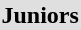<table>
<tr bgcolor="DFDFDF">
<td colspan="4" align="center"><strong>Juniors</strong></td>
</tr>
<tr>
<th scope=row style="text-align:left"><br></th>
<td></td>
<td></td>
<td></td>
</tr>
<tr>
<th scope=row style="text-align:left"><br></th>
<td></td>
<td></td>
<td></td>
</tr>
<tr>
<th scope=row style="text-align:left"><br></th>
<td></td>
<td></td>
<td></td>
</tr>
<tr>
<th scope=row style="text-align:left"><br></th>
<td></td>
<td></td>
<td></td>
</tr>
<tr>
<th scope=row style="text-align:left"><br></th>
<td></td>
<td></td>
<td></td>
</tr>
</table>
